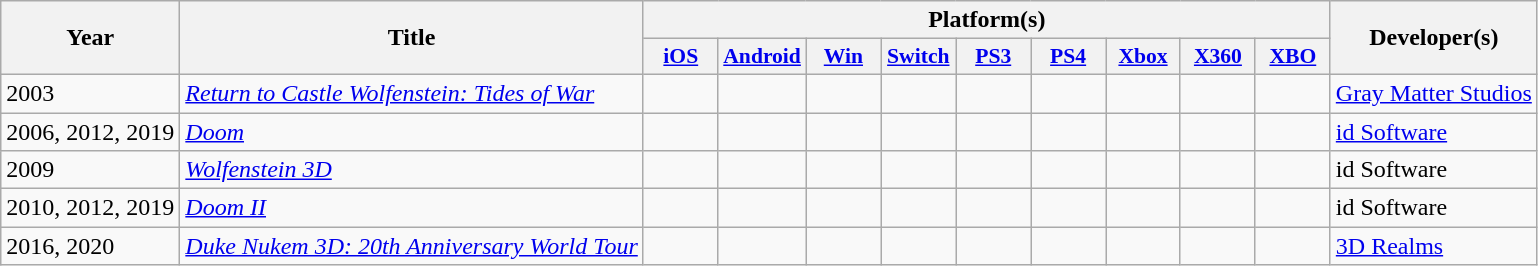<table class="wikitable">
<tr>
<th rowspan="2">Year</th>
<th rowspan="2">Title</th>
<th colspan="9">Platform(s)</th>
<th rowspan="2">Developer(s)</th>
</tr>
<tr>
<th style="width:3em; font-size:90%"><a href='#'>iOS</a></th>
<th style="width:3em; font-size:90%"><a href='#'>Android</a></th>
<th style="width:3em; font-size:90%"><a href='#'>Win</a></th>
<th style="width:3em; font-size:90%"><a href='#'>Switch</a></th>
<th style="width:3em; font-size:90%"><a href='#'>PS3</a></th>
<th style="width:3em; font-size:90%"><a href='#'>PS4</a></th>
<th style="width:3em; font-size:90%"><a href='#'>Xbox</a></th>
<th style="width:3em; font-size:90%"><a href='#'>X360</a></th>
<th style="width:3em; font-size:90%"><a href='#'>XBO</a></th>
</tr>
<tr>
<td>2003</td>
<td><em><a href='#'>Return to Castle Wolfenstein: Tides of War</a></em></td>
<td></td>
<td></td>
<td></td>
<td></td>
<td></td>
<td></td>
<td></td>
<td></td>
<td></td>
<td><a href='#'>Gray Matter Studios</a></td>
</tr>
<tr>
<td>2006, 2012, 2019</td>
<td><em><a href='#'>Doom</a></em></td>
<td></td>
<td></td>
<td></td>
<td></td>
<td></td>
<td></td>
<td></td>
<td></td>
<td></td>
<td><a href='#'>id Software</a></td>
</tr>
<tr>
<td>2009</td>
<td><em><a href='#'>Wolfenstein 3D</a></em></td>
<td></td>
<td></td>
<td></td>
<td></td>
<td></td>
<td></td>
<td></td>
<td></td>
<td></td>
<td>id Software</td>
</tr>
<tr>
<td>2010, 2012, 2019</td>
<td><em><a href='#'>Doom II</a></em></td>
<td></td>
<td></td>
<td></td>
<td></td>
<td></td>
<td></td>
<td></td>
<td></td>
<td></td>
<td>id Software</td>
</tr>
<tr>
<td>2016, 2020</td>
<td><em><a href='#'>Duke Nukem 3D: 20th Anniversary World Tour</a></em></td>
<td></td>
<td></td>
<td></td>
<td></td>
<td></td>
<td></td>
<td></td>
<td></td>
<td></td>
<td><a href='#'>3D Realms</a></td>
</tr>
</table>
